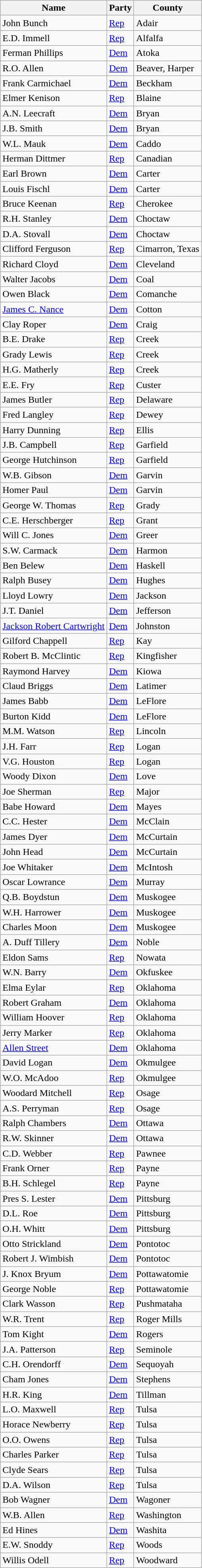<table class="wikitable sortable">
<tr>
<th>Name</th>
<th>Party</th>
<th>County</th>
</tr>
<tr>
<td>John Bunch</td>
<td><a href='#'>Rep</a></td>
<td>Adair</td>
</tr>
<tr>
<td>E.D. Immell</td>
<td><a href='#'>Rep</a></td>
<td>Alfalfa</td>
</tr>
<tr>
<td>Ferman Phillips</td>
<td><a href='#'>Dem</a></td>
<td>Atoka</td>
</tr>
<tr>
<td>R.O. Allen</td>
<td><a href='#'>Dem</a></td>
<td>Beaver, Harper</td>
</tr>
<tr>
<td>Frank Carmichael</td>
<td><a href='#'>Dem</a></td>
<td>Beckham</td>
</tr>
<tr>
<td>Elmer Kenison</td>
<td><a href='#'>Rep</a></td>
<td>Blaine</td>
</tr>
<tr>
<td>A.N. Leecraft</td>
<td><a href='#'>Dem</a></td>
<td>Bryan</td>
</tr>
<tr>
<td>J.B. Smith</td>
<td><a href='#'>Dem</a></td>
<td>Bryan</td>
</tr>
<tr>
<td>W.L. Mauk</td>
<td><a href='#'>Dem</a></td>
<td>Caddo</td>
</tr>
<tr>
<td>Herman Dittmer</td>
<td><a href='#'>Rep</a></td>
<td>Canadian</td>
</tr>
<tr>
<td>Earl Brown</td>
<td><a href='#'>Dem</a></td>
<td>Carter</td>
</tr>
<tr>
<td>Louis Fischl</td>
<td><a href='#'>Dem</a></td>
<td>Carter</td>
</tr>
<tr>
<td>Bruce Keenan</td>
<td><a href='#'>Rep</a></td>
<td>Cherokee</td>
</tr>
<tr>
<td>R.H. Stanley</td>
<td><a href='#'>Dem</a></td>
<td>Choctaw</td>
</tr>
<tr>
<td>D.A. Stovall</td>
<td><a href='#'>Dem</a></td>
<td>Choctaw</td>
</tr>
<tr>
<td>Clifford Ferguson</td>
<td><a href='#'>Rep</a></td>
<td>Cimarron, Texas</td>
</tr>
<tr>
<td>Richard Cloyd</td>
<td><a href='#'>Dem</a></td>
<td>Cleveland</td>
</tr>
<tr>
<td>Walter Jacobs</td>
<td><a href='#'>Dem</a></td>
<td>Coal</td>
</tr>
<tr>
<td>Owen Black</td>
<td><a href='#'>Dem</a></td>
<td>Comanche</td>
</tr>
<tr>
<td><a href='#'>James C. Nance</a></td>
<td><a href='#'>Dem</a></td>
<td>Cotton</td>
</tr>
<tr>
<td>Clay Roper</td>
<td><a href='#'>Dem</a></td>
<td>Craig</td>
</tr>
<tr>
<td>B.E. Drake</td>
<td><a href='#'>Rep</a></td>
<td>Creek</td>
</tr>
<tr>
<td>Grady Lewis</td>
<td><a href='#'>Rep</a></td>
<td>Creek</td>
</tr>
<tr>
<td>H.G. Matherly</td>
<td><a href='#'>Rep</a></td>
<td>Creek</td>
</tr>
<tr>
<td>E.E. Fry</td>
<td><a href='#'>Rep</a></td>
<td>Custer</td>
</tr>
<tr>
<td>James Butler</td>
<td><a href='#'>Rep</a></td>
<td>Delaware</td>
</tr>
<tr>
<td>Fred Langley</td>
<td><a href='#'>Rep</a></td>
<td>Dewey</td>
</tr>
<tr>
<td>Harry Dunning</td>
<td><a href='#'>Rep</a></td>
<td>Ellis</td>
</tr>
<tr>
<td>J.B. Campbell</td>
<td><a href='#'>Rep</a></td>
<td>Garfield</td>
</tr>
<tr>
<td>George Hutchinson</td>
<td><a href='#'>Rep</a></td>
<td>Garfield</td>
</tr>
<tr>
<td>W.B. Gibson</td>
<td><a href='#'>Dem</a></td>
<td>Garvin</td>
</tr>
<tr>
<td>Homer Paul</td>
<td><a href='#'>Dem</a></td>
<td>Garvin</td>
</tr>
<tr>
<td>George W. Thomas</td>
<td><a href='#'>Rep</a></td>
<td>Grady</td>
</tr>
<tr>
<td>C.E. Herschberger</td>
<td><a href='#'>Rep</a></td>
<td>Grant</td>
</tr>
<tr>
<td>Will C. Jones</td>
<td><a href='#'>Dem</a></td>
<td>Greer</td>
</tr>
<tr>
<td>S.W. Carmack</td>
<td><a href='#'>Dem</a></td>
<td>Harmon</td>
</tr>
<tr>
<td>Ben Belew</td>
<td><a href='#'>Dem</a></td>
<td>Haskell</td>
</tr>
<tr>
<td>Ralph Busey</td>
<td><a href='#'>Dem</a></td>
<td>Hughes</td>
</tr>
<tr>
<td>Lloyd Lowry</td>
<td><a href='#'>Dem</a></td>
<td>Jackson</td>
</tr>
<tr>
<td>J.T. Daniel</td>
<td><a href='#'>Dem</a></td>
<td>Jefferson</td>
</tr>
<tr>
<td><a href='#'>Jackson Robert Cartwright</a></td>
<td><a href='#'>Dem</a></td>
<td>Johnston</td>
</tr>
<tr>
<td>Gilford Chappell</td>
<td><a href='#'>Rep</a></td>
<td>Kay</td>
</tr>
<tr>
<td>Robert B. McClintic</td>
<td><a href='#'>Rep</a></td>
<td>Kingfisher</td>
</tr>
<tr>
<td>Raymond Harvey</td>
<td><a href='#'>Dem</a></td>
<td>Kiowa</td>
</tr>
<tr>
<td>Claud Briggs</td>
<td><a href='#'>Dem</a></td>
<td>Latimer</td>
</tr>
<tr>
<td>James Babb</td>
<td><a href='#'>Dem</a></td>
<td>LeFlore</td>
</tr>
<tr>
<td>Burton Kidd</td>
<td><a href='#'>Dem</a></td>
<td>LeFlore</td>
</tr>
<tr>
<td>M.M. Watson</td>
<td><a href='#'>Rep</a></td>
<td>Lincoln</td>
</tr>
<tr>
<td>J.H. Farr</td>
<td><a href='#'>Rep</a></td>
<td>Logan</td>
</tr>
<tr>
<td>V.G. Houston</td>
<td><a href='#'>Rep</a></td>
<td>Logan</td>
</tr>
<tr>
<td>Woody Dixon</td>
<td><a href='#'>Dem</a></td>
<td>Love</td>
</tr>
<tr>
<td>Joe Sherman</td>
<td><a href='#'>Rep</a></td>
<td>Major</td>
</tr>
<tr>
<td>Babe Howard</td>
<td><a href='#'>Dem</a></td>
<td>Mayes</td>
</tr>
<tr>
<td>C.C. Hester</td>
<td><a href='#'>Dem</a></td>
<td>McClain</td>
</tr>
<tr>
<td>James Dyer</td>
<td><a href='#'>Dem</a></td>
<td>McCurtain</td>
</tr>
<tr>
<td>John Head</td>
<td><a href='#'>Dem</a></td>
<td>McCurtain</td>
</tr>
<tr>
<td>Joe Whitaker</td>
<td><a href='#'>Dem</a></td>
<td>McIntosh</td>
</tr>
<tr>
<td>Oscar Lowrance</td>
<td><a href='#'>Dem</a></td>
<td>Murray</td>
</tr>
<tr>
<td>Q.B. Boydstun</td>
<td><a href='#'>Dem</a></td>
<td>Muskogee</td>
</tr>
<tr>
<td>W.H. Harrower</td>
<td><a href='#'>Dem</a></td>
<td>Muskogee</td>
</tr>
<tr>
<td>Charles Moon</td>
<td><a href='#'>Dem</a></td>
<td>Muskogee</td>
</tr>
<tr>
<td>A. Duff Tillery</td>
<td><a href='#'>Dem</a></td>
<td>Noble</td>
</tr>
<tr>
<td>Eldon Sams</td>
<td><a href='#'>Rep</a></td>
<td>Nowata</td>
</tr>
<tr>
<td>W.N. Barry</td>
<td><a href='#'>Dem</a></td>
<td>Okfuskee</td>
</tr>
<tr>
<td>Elma Eylar</td>
<td><a href='#'>Rep</a></td>
<td>Oklahoma</td>
</tr>
<tr>
<td>Robert Graham</td>
<td><a href='#'>Dem</a></td>
<td>Oklahoma</td>
</tr>
<tr>
<td>William Hoover</td>
<td><a href='#'>Rep</a></td>
<td>Oklahoma</td>
</tr>
<tr>
<td>Jerry Marker</td>
<td><a href='#'>Rep</a></td>
<td>Oklahoma</td>
</tr>
<tr>
<td><a href='#'>Allen Street</a></td>
<td><a href='#'>Dem</a></td>
<td>Oklahoma</td>
</tr>
<tr>
<td>David Logan</td>
<td><a href='#'>Dem</a></td>
<td>Okmulgee</td>
</tr>
<tr>
<td>W.O. McAdoo</td>
<td><a href='#'>Rep</a></td>
<td>Okmulgee</td>
</tr>
<tr>
<td>Woodard Mitchell</td>
<td><a href='#'>Rep</a></td>
<td>Osage</td>
</tr>
<tr>
<td>A.S. Perryman</td>
<td><a href='#'>Rep</a></td>
<td>Osage</td>
</tr>
<tr>
<td>Ralph Chambers</td>
<td><a href='#'>Dem</a></td>
<td>Ottawa</td>
</tr>
<tr>
<td>R.W. Skinner</td>
<td><a href='#'>Dem</a></td>
<td>Ottawa</td>
</tr>
<tr>
<td>C.D. Webber</td>
<td><a href='#'>Rep</a></td>
<td>Pawnee</td>
</tr>
<tr>
<td>Frank Orner</td>
<td><a href='#'>Rep</a></td>
<td>Payne</td>
</tr>
<tr>
<td>B.H. Schlegel</td>
<td><a href='#'>Rep</a></td>
<td>Payne</td>
</tr>
<tr>
<td>Pres S. Lester</td>
<td><a href='#'>Dem</a></td>
<td>Pittsburg</td>
</tr>
<tr>
<td>D.L. Roe</td>
<td><a href='#'>Dem</a></td>
<td>Pittsburg</td>
</tr>
<tr>
<td>O.H. Whitt</td>
<td><a href='#'>Dem</a></td>
<td>Pittsburg</td>
</tr>
<tr>
<td>Otto Strickland</td>
<td><a href='#'>Dem</a></td>
<td>Pontotoc</td>
</tr>
<tr>
<td>Robert J. Wimbish</td>
<td><a href='#'>Dem</a></td>
<td>Pontotoc</td>
</tr>
<tr>
<td>J. Knox Bryum</td>
<td><a href='#'>Dem</a></td>
<td>Pottawatomie</td>
</tr>
<tr>
<td>George Noble</td>
<td><a href='#'>Rep</a></td>
<td>Pottawatomie</td>
</tr>
<tr>
<td>Clark Wasson</td>
<td><a href='#'>Rep</a></td>
<td>Pushmataha</td>
</tr>
<tr>
<td>W.R. Trent</td>
<td><a href='#'>Rep</a></td>
<td>Roger Mills</td>
</tr>
<tr>
<td>Tom Kight</td>
<td><a href='#'>Dem</a></td>
<td>Rogers</td>
</tr>
<tr>
<td>J.A. Patterson</td>
<td><a href='#'>Rep</a></td>
<td>Seminole</td>
</tr>
<tr>
<td>C.H. Orendorff</td>
<td><a href='#'>Dem</a></td>
<td>Sequoyah</td>
</tr>
<tr>
<td>Cham Jones</td>
<td><a href='#'>Dem</a></td>
<td>Stephens</td>
</tr>
<tr>
<td>H.R. King</td>
<td><a href='#'>Dem</a></td>
<td>Tillman</td>
</tr>
<tr>
<td>L.O. Maxwell</td>
<td><a href='#'>Rep</a></td>
<td>Tulsa</td>
</tr>
<tr>
<td>Horace Newberry</td>
<td><a href='#'>Rep</a></td>
<td>Tulsa</td>
</tr>
<tr>
<td>O.O. Owens</td>
<td><a href='#'>Rep</a></td>
<td>Tulsa</td>
</tr>
<tr>
<td>Charles Parker</td>
<td><a href='#'>Rep</a></td>
<td>Tulsa</td>
</tr>
<tr>
<td>Clyde Sears</td>
<td><a href='#'>Rep</a></td>
<td>Tulsa</td>
</tr>
<tr>
<td>D.A. Wilson</td>
<td><a href='#'>Rep</a></td>
<td>Tulsa</td>
</tr>
<tr>
<td>Bob Wagner</td>
<td><a href='#'>Dem</a></td>
<td>Wagoner</td>
</tr>
<tr>
<td>W.B. Allen</td>
<td><a href='#'>Rep</a></td>
<td>Washington</td>
</tr>
<tr>
<td>Ed Hines</td>
<td><a href='#'>Dem</a></td>
<td>Washita</td>
</tr>
<tr>
<td>E.W. Snoddy</td>
<td><a href='#'>Rep</a></td>
<td>Woods</td>
</tr>
<tr>
<td>Willis Odell</td>
<td><a href='#'>Rep</a></td>
<td>Woodward</td>
</tr>
</table>
